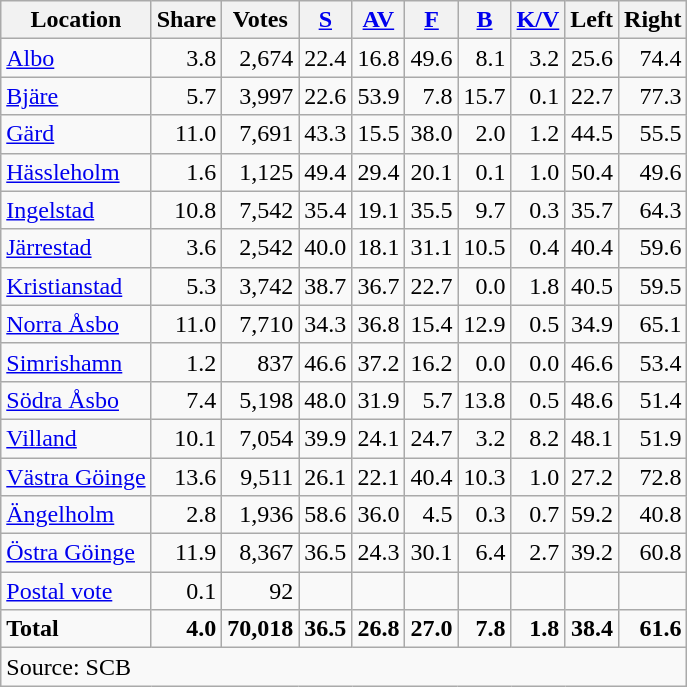<table class="wikitable sortable" style=text-align:right>
<tr>
<th>Location</th>
<th>Share</th>
<th>Votes</th>
<th><a href='#'>S</a></th>
<th><a href='#'>AV</a></th>
<th><a href='#'>F</a></th>
<th><a href='#'>B</a></th>
<th><a href='#'>K/V</a></th>
<th>Left</th>
<th>Right</th>
</tr>
<tr>
<td align=left><a href='#'>Albo</a></td>
<td>3.8</td>
<td>2,674</td>
<td>22.4</td>
<td>16.8</td>
<td>49.6</td>
<td>8.1</td>
<td>3.2</td>
<td>25.6</td>
<td>74.4</td>
</tr>
<tr>
<td align=left><a href='#'>Bjäre</a></td>
<td>5.7</td>
<td>3,997</td>
<td>22.6</td>
<td>53.9</td>
<td>7.8</td>
<td>15.7</td>
<td>0.1</td>
<td>22.7</td>
<td>77.3</td>
</tr>
<tr>
<td align=left><a href='#'>Gärd</a></td>
<td>11.0</td>
<td>7,691</td>
<td>43.3</td>
<td>15.5</td>
<td>38.0</td>
<td>2.0</td>
<td>1.2</td>
<td>44.5</td>
<td>55.5</td>
</tr>
<tr>
<td align=left><a href='#'>Hässleholm</a></td>
<td>1.6</td>
<td>1,125</td>
<td>49.4</td>
<td>29.4</td>
<td>20.1</td>
<td>0.1</td>
<td>1.0</td>
<td>50.4</td>
<td>49.6</td>
</tr>
<tr>
<td align=left><a href='#'>Ingelstad</a></td>
<td>10.8</td>
<td>7,542</td>
<td>35.4</td>
<td>19.1</td>
<td>35.5</td>
<td>9.7</td>
<td>0.3</td>
<td>35.7</td>
<td>64.3</td>
</tr>
<tr>
<td align=left><a href='#'>Järrestad</a></td>
<td>3.6</td>
<td>2,542</td>
<td>40.0</td>
<td>18.1</td>
<td>31.1</td>
<td>10.5</td>
<td>0.4</td>
<td>40.4</td>
<td>59.6</td>
</tr>
<tr>
<td align=left><a href='#'>Kristianstad</a></td>
<td>5.3</td>
<td>3,742</td>
<td>38.7</td>
<td>36.7</td>
<td>22.7</td>
<td>0.0</td>
<td>1.8</td>
<td>40.5</td>
<td>59.5</td>
</tr>
<tr>
<td align=left><a href='#'>Norra Åsbo</a></td>
<td>11.0</td>
<td>7,710</td>
<td>34.3</td>
<td>36.8</td>
<td>15.4</td>
<td>12.9</td>
<td>0.5</td>
<td>34.9</td>
<td>65.1</td>
</tr>
<tr>
<td align=left><a href='#'>Simrishamn</a></td>
<td>1.2</td>
<td>837</td>
<td>46.6</td>
<td>37.2</td>
<td>16.2</td>
<td>0.0</td>
<td>0.0</td>
<td>46.6</td>
<td>53.4</td>
</tr>
<tr>
<td align=left><a href='#'>Södra Åsbo</a></td>
<td>7.4</td>
<td>5,198</td>
<td>48.0</td>
<td>31.9</td>
<td>5.7</td>
<td>13.8</td>
<td>0.5</td>
<td>48.6</td>
<td>51.4</td>
</tr>
<tr>
<td align=left><a href='#'>Villand</a></td>
<td>10.1</td>
<td>7,054</td>
<td>39.9</td>
<td>24.1</td>
<td>24.7</td>
<td>3.2</td>
<td>8.2</td>
<td>48.1</td>
<td>51.9</td>
</tr>
<tr>
<td align=left><a href='#'>Västra Göinge</a></td>
<td>13.6</td>
<td>9,511</td>
<td>26.1</td>
<td>22.1</td>
<td>40.4</td>
<td>10.3</td>
<td>1.0</td>
<td>27.2</td>
<td>72.8</td>
</tr>
<tr>
<td align=left><a href='#'>Ängelholm</a></td>
<td>2.8</td>
<td>1,936</td>
<td>58.6</td>
<td>36.0</td>
<td>4.5</td>
<td>0.3</td>
<td>0.7</td>
<td>59.2</td>
<td>40.8</td>
</tr>
<tr>
<td align=left><a href='#'>Östra Göinge</a></td>
<td>11.9</td>
<td>8,367</td>
<td>36.5</td>
<td>24.3</td>
<td>30.1</td>
<td>6.4</td>
<td>2.7</td>
<td>39.2</td>
<td>60.8</td>
</tr>
<tr>
<td align=left><a href='#'>Postal vote</a></td>
<td>0.1</td>
<td>92</td>
<td></td>
<td></td>
<td></td>
<td></td>
<td></td>
<td></td>
<td></td>
</tr>
<tr>
<td align=left><strong>Total</strong></td>
<td><strong>4.0</strong></td>
<td><strong>70,018</strong></td>
<td><strong>36.5</strong></td>
<td><strong>26.8</strong></td>
<td><strong>27.0</strong></td>
<td><strong>7.8</strong></td>
<td><strong>1.8</strong></td>
<td><strong>38.4</strong></td>
<td><strong>61.6</strong></td>
</tr>
<tr>
<td align=left colspan=10>Source: SCB </td>
</tr>
</table>
